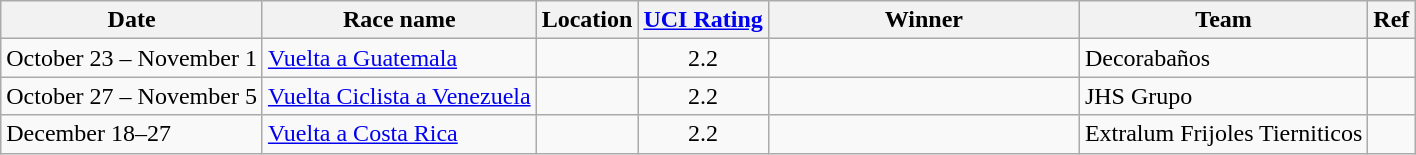<table class="wikitable sortable">
<tr>
<th>Date</th>
<th>Race name</th>
<th>Location</th>
<th><a href='#'>UCI Rating</a></th>
<th width=200px>Winner</th>
<th>Team</th>
<th>Ref</th>
</tr>
<tr>
<td>October 23 – November 1</td>
<td><a href='#'>Vuelta a Guatemala</a></td>
<td></td>
<td align=center>2.2</td>
<td></td>
<td>Decorabaños</td>
<td align=center></td>
</tr>
<tr>
<td>October 27 – November 5</td>
<td><a href='#'>Vuelta Ciclista a Venezuela</a></td>
<td></td>
<td align=center>2.2</td>
<td></td>
<td>JHS Grupo</td>
<td align=center></td>
</tr>
<tr>
<td>December 18–27</td>
<td><a href='#'>Vuelta a Costa Rica</a></td>
<td></td>
<td align=center>2.2</td>
<td></td>
<td>Extralum Frijoles Tierniticos</td>
<td align=center></td>
</tr>
</table>
